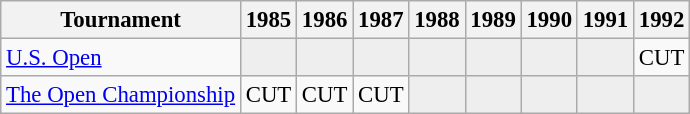<table class="wikitable" style="font-size:95%;text-align:center;">
<tr>
<th>Tournament</th>
<th>1985</th>
<th>1986</th>
<th>1987</th>
<th>1988</th>
<th>1989</th>
<th>1990</th>
<th>1991</th>
<th>1992</th>
</tr>
<tr>
<td align=left><a href='#'>U.S. Open</a></td>
<td style="background:#eeeeee;"></td>
<td style="background:#eeeeee;"></td>
<td style="background:#eeeeee;"></td>
<td style="background:#eeeeee;"></td>
<td style="background:#eeeeee;"></td>
<td style="background:#eeeeee;"></td>
<td style="background:#eeeeee;"></td>
<td>CUT</td>
</tr>
<tr>
<td align=left><a href='#'>The Open Championship</a></td>
<td>CUT</td>
<td>CUT</td>
<td>CUT</td>
<td style="background:#eeeeee;"></td>
<td style="background:#eeeeee;"></td>
<td style="background:#eeeeee;"></td>
<td style="background:#eeeeee;"></td>
<td style="background:#eeeeee;"></td>
</tr>
</table>
